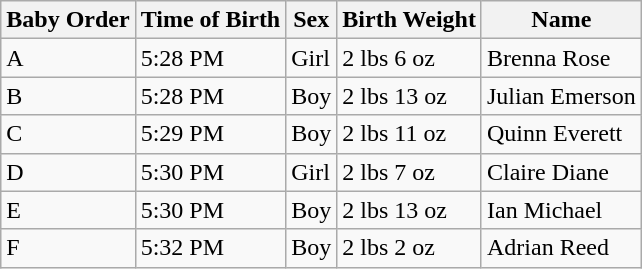<table class="wikitable">
<tr>
<th>Baby Order</th>
<th>Time of Birth</th>
<th>Sex</th>
<th>Birth Weight</th>
<th>Name</th>
</tr>
<tr>
<td>A</td>
<td>5:28 PM</td>
<td>Girl</td>
<td>2 lbs 6 oz</td>
<td>Brenna Rose</td>
</tr>
<tr>
<td>B</td>
<td>5:28 PM</td>
<td>Boy</td>
<td>2 lbs 13 oz</td>
<td>Julian Emerson</td>
</tr>
<tr>
<td>C</td>
<td>5:29 PM</td>
<td>Boy</td>
<td>2 lbs 11 oz</td>
<td>Quinn Everett</td>
</tr>
<tr>
<td>D</td>
<td>5:30 PM</td>
<td>Girl</td>
<td>2 lbs 7 oz</td>
<td>Claire Diane</td>
</tr>
<tr>
<td>E</td>
<td>5:30 PM</td>
<td>Boy</td>
<td>2 lbs 13 oz</td>
<td>Ian Michael</td>
</tr>
<tr>
<td>F</td>
<td>5:32 PM</td>
<td>Boy</td>
<td>2 lbs 2 oz</td>
<td>Adrian Reed</td>
</tr>
</table>
